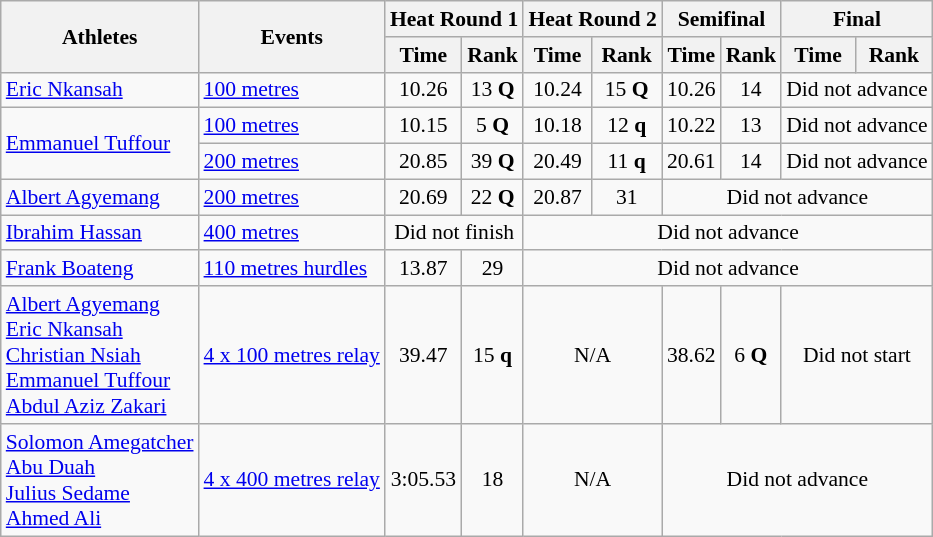<table class=wikitable style=font-size:90%>
<tr>
<th rowspan=2>Athletes</th>
<th rowspan=2>Events</th>
<th colspan=2>Heat Round 1</th>
<th colspan=2>Heat Round 2</th>
<th colspan=2>Semifinal</th>
<th colspan=2>Final</th>
</tr>
<tr>
<th>Time</th>
<th>Rank</th>
<th>Time</th>
<th>Rank</th>
<th>Time</th>
<th>Rank</th>
<th>Time</th>
<th>Rank</th>
</tr>
<tr>
<td><a href='#'>Eric Nkansah</a></td>
<td><a href='#'>100 metres</a></td>
<td align=center>10.26</td>
<td align=center>13 <strong>Q</strong></td>
<td align=center>10.24</td>
<td align=center>15 <strong>Q</strong></td>
<td align=center>10.26</td>
<td align=center>14</td>
<td align=center colspan=2>Did not advance</td>
</tr>
<tr>
<td rowspan=2><a href='#'>Emmanuel Tuffour</a></td>
<td><a href='#'>100 metres</a></td>
<td align=center>10.15</td>
<td align=center>5 <strong>Q</strong></td>
<td align=center>10.18</td>
<td align=center>12 <strong>q</strong></td>
<td align=center>10.22</td>
<td align=center>13</td>
<td align=center colspan=2>Did not advance</td>
</tr>
<tr>
<td><a href='#'>200 metres</a></td>
<td align=center>20.85</td>
<td align=center>39 <strong>Q</strong></td>
<td align=center>20.49</td>
<td align=center>11 <strong>q</strong></td>
<td align=center>20.61</td>
<td align=center>14</td>
<td align=center colspan=2>Did not advance</td>
</tr>
<tr>
<td><a href='#'>Albert Agyemang</a></td>
<td><a href='#'>200 metres</a></td>
<td align=center>20.69</td>
<td align=center>22 <strong>Q</strong></td>
<td align=center>20.87</td>
<td align=center>31</td>
<td align=center colspan=4>Did not advance</td>
</tr>
<tr>
<td><a href='#'>Ibrahim Hassan</a></td>
<td><a href='#'>400 metres</a></td>
<td align=center colspan=2>Did not finish</td>
<td align=center colspan=6>Did not advance</td>
</tr>
<tr>
<td><a href='#'>Frank Boateng</a></td>
<td><a href='#'>110 metres hurdles</a></td>
<td align=center>13.87</td>
<td align=center>29</td>
<td align=center colspan=6>Did not advance</td>
</tr>
<tr>
<td><a href='#'>Albert Agyemang</a><br><a href='#'>Eric Nkansah</a><br><a href='#'>Christian Nsiah</a><br><a href='#'>Emmanuel Tuffour</a><br><a href='#'>Abdul Aziz Zakari</a></td>
<td><a href='#'>4 x 100 metres relay</a></td>
<td align=center>39.47</td>
<td align=center>15 <strong>q</strong></td>
<td align=center colspan=2>N/A</td>
<td align=center>38.62</td>
<td align=center>6 <strong>Q</strong></td>
<td align=center colspan=2>Did not start</td>
</tr>
<tr>
<td><a href='#'>Solomon Amegatcher</a><br><a href='#'>Abu Duah</a><br><a href='#'>Julius Sedame</a><br><a href='#'>Ahmed Ali</a></td>
<td><a href='#'>4 x 400 metres relay</a></td>
<td align=center>3:05.53</td>
<td align=center>18</td>
<td align=center colspan=2>N/A</td>
<td align=center colspan=4>Did not advance</td>
</tr>
</table>
